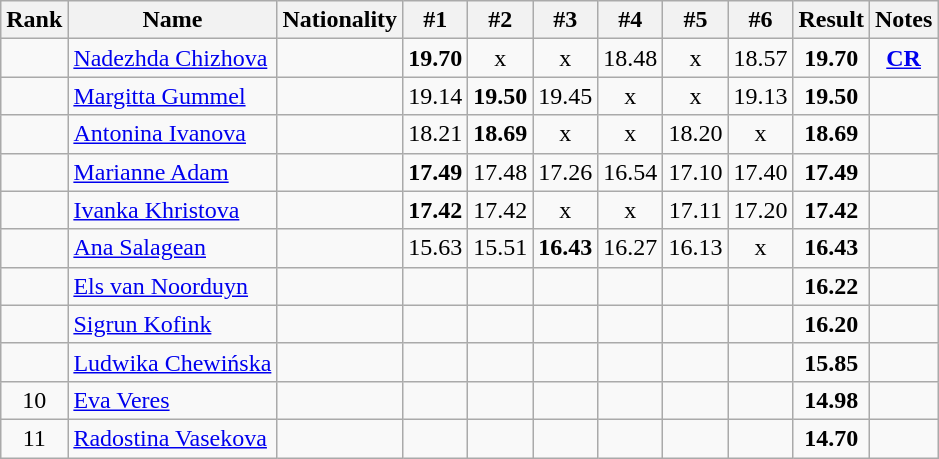<table class="wikitable sortable" style="text-align:center">
<tr>
<th>Rank</th>
<th>Name</th>
<th>Nationality</th>
<th>#1</th>
<th>#2</th>
<th>#3</th>
<th>#4</th>
<th>#5</th>
<th>#6</th>
<th>Result</th>
<th>Notes</th>
</tr>
<tr>
<td></td>
<td align="left"><a href='#'>Nadezhda Chizhova</a></td>
<td align=left></td>
<td><strong>19.70</strong></td>
<td>x</td>
<td>x</td>
<td>18.48</td>
<td>x</td>
<td>18.57</td>
<td><strong>19.70</strong></td>
<td><strong><a href='#'>CR</a></strong></td>
</tr>
<tr>
<td></td>
<td align="left"><a href='#'>Margitta Gummel</a></td>
<td align=left></td>
<td>19.14</td>
<td><strong>19.50</strong></td>
<td>19.45</td>
<td>x</td>
<td>x</td>
<td>19.13</td>
<td><strong>19.50</strong></td>
<td></td>
</tr>
<tr>
<td></td>
<td align="left"><a href='#'>Antonina Ivanova</a></td>
<td align=left></td>
<td>18.21</td>
<td><strong>18.69</strong></td>
<td>x</td>
<td>x</td>
<td>18.20</td>
<td>x</td>
<td><strong>18.69</strong></td>
<td></td>
</tr>
<tr>
<td></td>
<td align="left"><a href='#'>Marianne Adam</a></td>
<td align=left></td>
<td><strong>17.49</strong></td>
<td>17.48</td>
<td>17.26</td>
<td>16.54</td>
<td>17.10</td>
<td>17.40</td>
<td><strong>17.49</strong></td>
<td></td>
</tr>
<tr>
<td></td>
<td align="left"><a href='#'>Ivanka Khristova</a></td>
<td align=left></td>
<td><strong>17.42</strong></td>
<td>17.42</td>
<td>x</td>
<td>x</td>
<td>17.11</td>
<td>17.20</td>
<td><strong>17.42</strong></td>
<td></td>
</tr>
<tr>
<td></td>
<td align="left"><a href='#'>Ana Salagean</a></td>
<td align=left></td>
<td>15.63</td>
<td>15.51</td>
<td><strong>16.43</strong></td>
<td>16.27</td>
<td>16.13</td>
<td>x</td>
<td><strong>16.43</strong></td>
<td></td>
</tr>
<tr>
<td></td>
<td align="left"><a href='#'>Els van Noorduyn</a></td>
<td align=left></td>
<td></td>
<td></td>
<td></td>
<td></td>
<td></td>
<td></td>
<td><strong>16.22</strong></td>
<td></td>
</tr>
<tr>
<td></td>
<td align="left"><a href='#'>Sigrun Kofink</a></td>
<td align=left></td>
<td></td>
<td></td>
<td></td>
<td></td>
<td></td>
<td></td>
<td><strong>16.20</strong></td>
<td></td>
</tr>
<tr>
<td></td>
<td align="left"><a href='#'>Ludwika Chewińska</a></td>
<td align=left></td>
<td></td>
<td></td>
<td></td>
<td></td>
<td></td>
<td></td>
<td><strong>15.85</strong></td>
<td></td>
</tr>
<tr>
<td>10</td>
<td align="left"><a href='#'>Eva Veres</a></td>
<td align=left></td>
<td></td>
<td></td>
<td></td>
<td></td>
<td></td>
<td></td>
<td><strong>14.98</strong></td>
<td></td>
</tr>
<tr>
<td>11</td>
<td align="left"><a href='#'>Radostina Vasekova</a></td>
<td align=left></td>
<td></td>
<td></td>
<td></td>
<td></td>
<td></td>
<td></td>
<td><strong>14.70</strong></td>
<td></td>
</tr>
</table>
